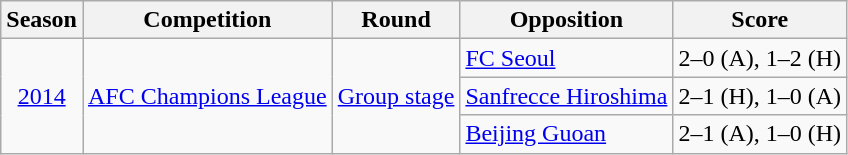<table class="wikitable">
<tr>
<th>Season</th>
<th>Competition</th>
<th>Round</th>
<th>Opposition</th>
<th>Score</th>
</tr>
<tr>
<td rowspan=3 align=center><a href='#'>2014</a></td>
<td rowspan=3><a href='#'>AFC Champions League</a></td>
<td rowspan=3><a href='#'>Group stage</a></td>
<td> <a href='#'>FC Seoul</a></td>
<td>2–0 (A), 1–2 (H)</td>
</tr>
<tr>
<td> <a href='#'>Sanfrecce Hiroshima</a></td>
<td>2–1 (H), 1–0 (A)</td>
</tr>
<tr>
<td> <a href='#'>Beijing Guoan</a></td>
<td>2–1 (A), 1–0 (H)</td>
</tr>
</table>
